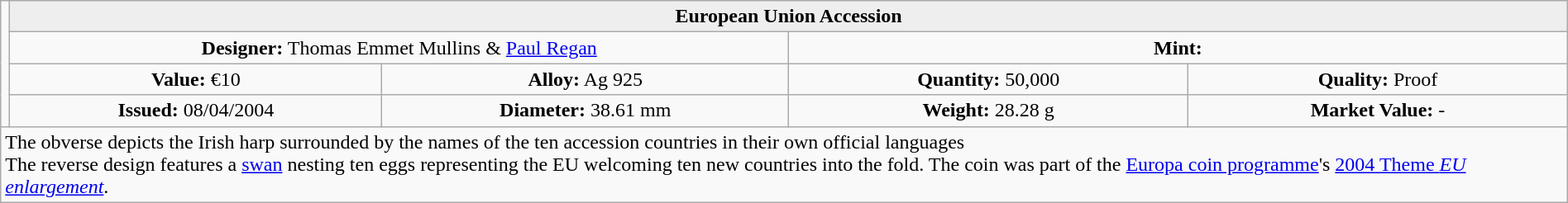<table class="wikitable" style="width:100%;">
<tr>
<td rowspan="4"  style="white-space:nowrap; width:330px; text-align:center;"></td>
<th colspan="4"  style="text-align:center; background:#eee;">European Union Accession</th>
</tr>
<tr style="text-align:center;">
<td colspan="2"  style="width:50%; "><strong>Designer:</strong> Thomas Emmet Mullins & <a href='#'>Paul Regan</a></td>
<td colspan="2"  style="width:50%; "><strong>Mint:</strong></td>
</tr>
<tr>
<td align=center><strong>Value:</strong> €10</td>
<td align=center><strong>Alloy:</strong> Ag 925</td>
<td align=center><strong>Quantity:</strong> 50,000</td>
<td align=center><strong>Quality:</strong> Proof</td>
</tr>
<tr>
<td align=center><strong>Issued:</strong> 08/04/2004</td>
<td align=center><strong>Diameter:</strong> 38.61 mm</td>
<td align=center><strong>Weight:</strong> 28.28 g</td>
<td align=center><strong>Market Value:</strong> -</td>
</tr>
<tr>
<td colspan="5" style="text-align:left;">The obverse depicts the Irish harp surrounded by the names of the ten accession countries in their own official languages<br>The reverse design features a <a href='#'>swan</a> nesting ten eggs representing the EU welcoming ten new countries into the fold. The coin was part of the <a href='#'>Europa coin programme</a>'s <a href='#'>2004 Theme <em>EU enlargement</em></a>.</td>
</tr>
</table>
